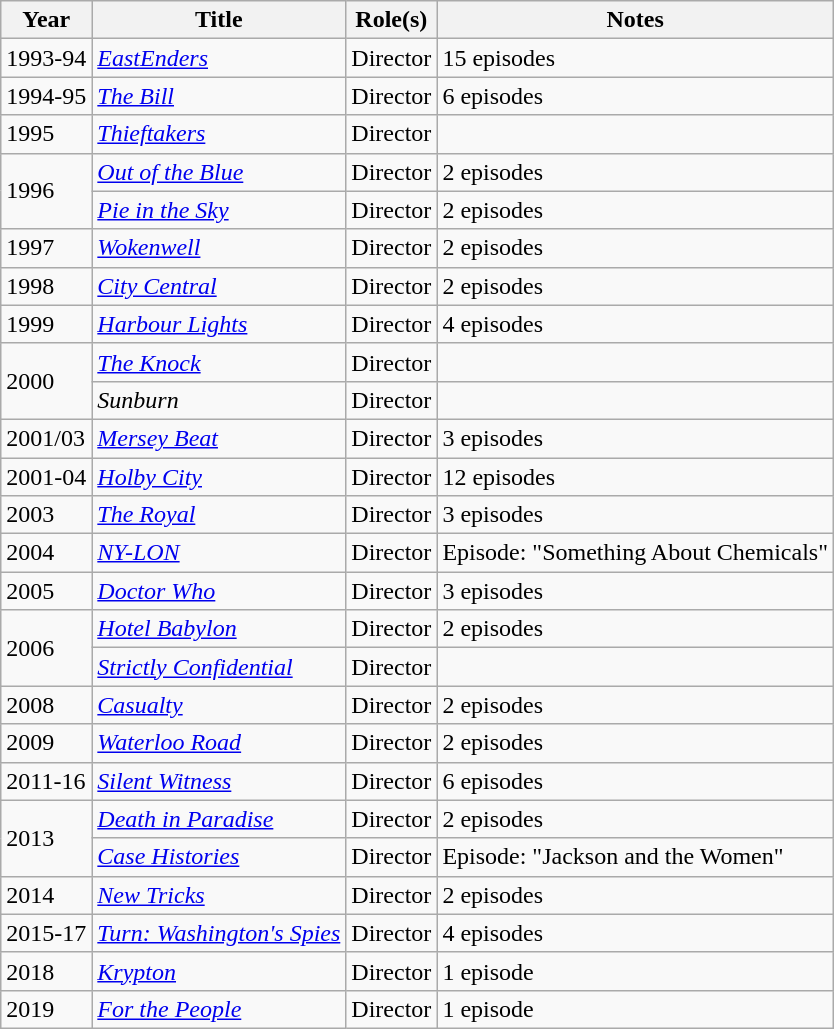<table class="wikitable">
<tr>
<th>Year</th>
<th>Title</th>
<th>Role(s)</th>
<th>Notes</th>
</tr>
<tr>
<td>1993-94</td>
<td><em><a href='#'>EastEnders</a></em></td>
<td>Director</td>
<td>15 episodes</td>
</tr>
<tr>
<td>1994-95</td>
<td><em><a href='#'>The Bill</a></em></td>
<td>Director</td>
<td>6 episodes</td>
</tr>
<tr>
<td>1995</td>
<td><a href='#'><em>Thieftakers</em></a></td>
<td>Director</td>
<td></td>
</tr>
<tr>
<td rowspan=2>1996</td>
<td><a href='#'><em>Out of the Blue</em></a></td>
<td>Director</td>
<td>2 episodes</td>
</tr>
<tr>
<td><a href='#'><em>Pie in the Sky</em></a></td>
<td>Director</td>
<td>2 episodes</td>
</tr>
<tr>
<td>1997</td>
<td><em><a href='#'>Wokenwell</a></em></td>
<td>Director</td>
<td>2 episodes</td>
</tr>
<tr>
<td>1998</td>
<td><a href='#'><em>City Central</em></a></td>
<td>Director</td>
<td>2 episodes</td>
</tr>
<tr>
<td>1999</td>
<td><a href='#'><em>Harbour Lights</em></a></td>
<td>Director</td>
<td>4 episodes</td>
</tr>
<tr>
<td rowspan=2>2000</td>
<td><em><a href='#'>The Knock</a></em></td>
<td>Director</td>
<td></td>
</tr>
<tr>
<td><em>Sunburn</em></td>
<td>Director</td>
<td></td>
</tr>
<tr>
<td>2001/03</td>
<td><em><a href='#'>Mersey Beat</a></em></td>
<td>Director</td>
<td>3 episodes</td>
</tr>
<tr>
<td>2001-04</td>
<td><em><a href='#'>Holby City</a></em></td>
<td>Director</td>
<td>12 episodes</td>
</tr>
<tr>
<td>2003</td>
<td><em><a href='#'>The Royal</a></em></td>
<td>Director</td>
<td>3 episodes</td>
</tr>
<tr>
<td>2004</td>
<td><em><a href='#'>NY-LON</a></em></td>
<td>Director</td>
<td>Episode: "Something About Chemicals"</td>
</tr>
<tr>
<td>2005</td>
<td><em><a href='#'>Doctor Who</a></em></td>
<td>Director</td>
<td>3 episodes</td>
</tr>
<tr>
<td rowspan=2>2006</td>
<td><em><a href='#'>Hotel Babylon</a></em></td>
<td>Director</td>
<td>2 episodes</td>
</tr>
<tr>
<td><a href='#'><em>Strictly Confidential</em></a></td>
<td>Director</td>
<td></td>
</tr>
<tr>
<td>2008</td>
<td><a href='#'><em>Casualty</em></a></td>
<td>Director</td>
<td>2 episodes</td>
</tr>
<tr>
<td>2009</td>
<td><a href='#'><em>Waterloo Road</em></a></td>
<td>Director</td>
<td>2 episodes</td>
</tr>
<tr>
<td>2011-16</td>
<td><em><a href='#'>Silent Witness</a></em></td>
<td>Director</td>
<td>6 episodes</td>
</tr>
<tr>
<td rowspan=2>2013</td>
<td><a href='#'><em>Death in Paradise</em></a></td>
<td>Director</td>
<td>2 episodes</td>
</tr>
<tr>
<td><a href='#'><em>Case Histories</em></a></td>
<td>Director</td>
<td>Episode: "Jackson and the Women"</td>
</tr>
<tr>
<td>2014</td>
<td><em><a href='#'>New Tricks</a></em></td>
<td>Director</td>
<td>2 episodes</td>
</tr>
<tr>
<td>2015-17</td>
<td><em><a href='#'>Turn: Washington's Spies</a></em></td>
<td>Director</td>
<td>4 episodes</td>
</tr>
<tr>
<td>2018</td>
<td><em><a href='#'>Krypton</a></em></td>
<td>Director</td>
<td>1 episode</td>
</tr>
<tr>
<td>2019</td>
<td><em><a href='#'>For the People</a></em></td>
<td>Director</td>
<td>1 episode</td>
</tr>
</table>
